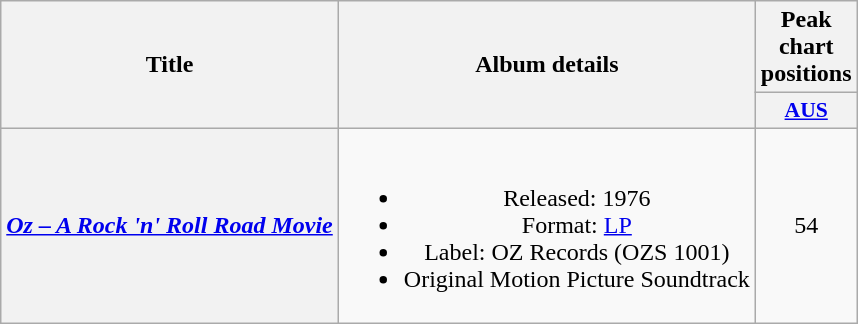<table class="wikitable plainrowheaders" style="text-align:center;" border="1">
<tr>
<th scope="col" rowspan="2">Title</th>
<th scope="col" rowspan="2">Album details</th>
<th scope="col" colspan="1">Peak chart<br>positions</th>
</tr>
<tr>
<th scope="col" style="width:3em; font-size:90%"><a href='#'>AUS</a><br></th>
</tr>
<tr>
<th scope="row"><em><a href='#'>Oz – A Rock 'n' Roll Road Movie</a></em></th>
<td><br><ul><li>Released: 1976</li><li>Format: <a href='#'>LP</a></li><li>Label: OZ Records (OZS 1001)</li><li>Original Motion Picture Soundtrack</li></ul></td>
<td>54</td>
</tr>
</table>
